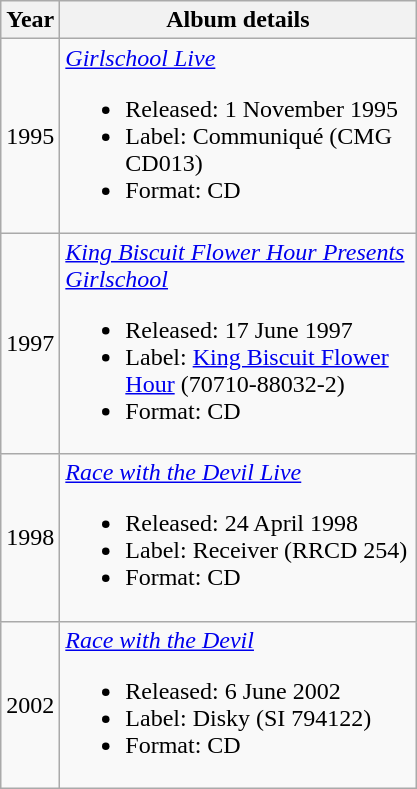<table class="wikitable">
<tr>
<th>Year</th>
<th style="width:230px;">Album details</th>
</tr>
<tr>
<td>1995</td>
<td><em><a href='#'>Girlschool Live</a></em><br><ul><li>Released: 1 November 1995</li><li>Label: Communiqué (CMG CD013)</li><li>Format: CD</li></ul></td>
</tr>
<tr>
<td>1997</td>
<td><em><a href='#'>King Biscuit Flower Hour Presents Girlschool</a></em><br><ul><li>Released: 17 June 1997</li><li>Label: <a href='#'>King Biscuit Flower Hour</a> (70710-88032-2)</li><li>Format: CD</li></ul></td>
</tr>
<tr>
<td>1998</td>
<td><em><a href='#'>Race with the Devil Live</a></em><br><ul><li>Released: 24 April 1998</li><li>Label: Receiver (RRCD 254)</li><li>Format: CD</li></ul></td>
</tr>
<tr>
<td>2002</td>
<td><em><a href='#'>Race with the Devil</a></em><br><ul><li>Released: 6 June 2002</li><li>Label: Disky (SI 794122)</li><li>Format: CD</li></ul></td>
</tr>
</table>
